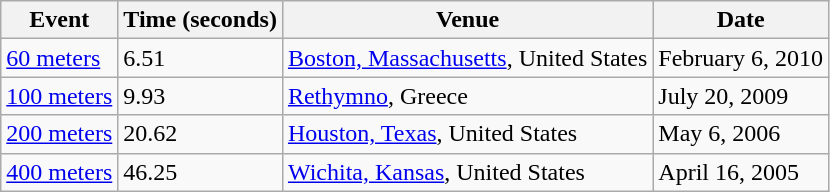<table class="wikitable">
<tr>
<th>Event</th>
<th>Time (seconds)</th>
<th>Venue</th>
<th>Date</th>
</tr>
<tr>
<td><a href='#'>60 meters</a></td>
<td>6.51</td>
<td><a href='#'>Boston, Massachusetts</a>, United States</td>
<td>February 6, 2010</td>
</tr>
<tr>
<td><a href='#'>100 meters</a></td>
<td>9.93</td>
<td><a href='#'>Rethymno</a>, Greece</td>
<td>July 20, 2009</td>
</tr>
<tr>
<td><a href='#'>200 meters</a></td>
<td>20.62</td>
<td><a href='#'>Houston, Texas</a>, United States</td>
<td>May 6, 2006</td>
</tr>
<tr>
<td><a href='#'>400 meters</a></td>
<td>46.25</td>
<td><a href='#'>Wichita, Kansas</a>, United States</td>
<td>April 16, 2005</td>
</tr>
</table>
